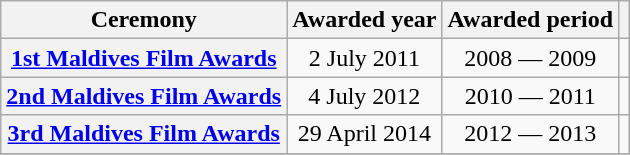<table class="wikitable">
<tr>
<th>Ceremony</th>
<th>Awarded year</th>
<th>Awarded period</th>
<th scope="col" class="unsortable"></th>
</tr>
<tr>
<th scope="row"><a href='#'>1st Maldives Film Awards</a></th>
<td style="text-align: center;">2 July 2011</td>
<td style="text-align: center;">2008 — 2009</td>
<td style="text-align: center;"></td>
</tr>
<tr>
<th scope="row"><a href='#'>2nd Maldives Film Awards</a></th>
<td style="text-align: center;">4 July 2012</td>
<td style="text-align: center;">2010 — 2011</td>
<td style="text-align: center;"></td>
</tr>
<tr>
<th scope="row"><a href='#'>3rd Maldives Film Awards</a></th>
<td style="text-align: center;">29 April 2014</td>
<td style="text-align: center;">2012 — 2013</td>
<td style="text-align: center;"></td>
</tr>
<tr>
</tr>
</table>
